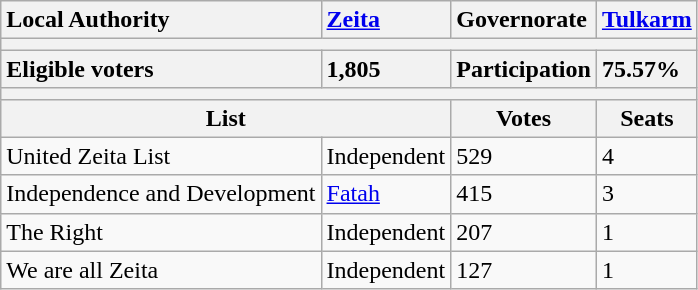<table class="wikitable">
<tr>
<th style="text-align:left;">Local Authority</th>
<th style="text-align:left;"><a href='#'>Zeita</a></th>
<th style="text-align:left;">Governorate</th>
<th style="text-align:left;"><a href='#'>Tulkarm</a></th>
</tr>
<tr>
<th colspan=4></th>
</tr>
<tr>
<th style="text-align:left;">Eligible voters</th>
<th style="text-align:left;">1,805</th>
<th style="text-align:left;">Participation</th>
<th style="text-align:left;">75.57%</th>
</tr>
<tr>
<th colspan=4></th>
</tr>
<tr>
<th colspan=2>List</th>
<th>Votes</th>
<th>Seats</th>
</tr>
<tr>
<td>United Zeita List</td>
<td>Independent</td>
<td>529</td>
<td>4</td>
</tr>
<tr>
<td>Independence and Development</td>
<td><a href='#'>Fatah</a></td>
<td>415</td>
<td>3</td>
</tr>
<tr>
<td>The Right</td>
<td>Independent</td>
<td>207</td>
<td>1</td>
</tr>
<tr>
<td>We are all Zeita</td>
<td>Independent</td>
<td>127</td>
<td>1</td>
</tr>
</table>
